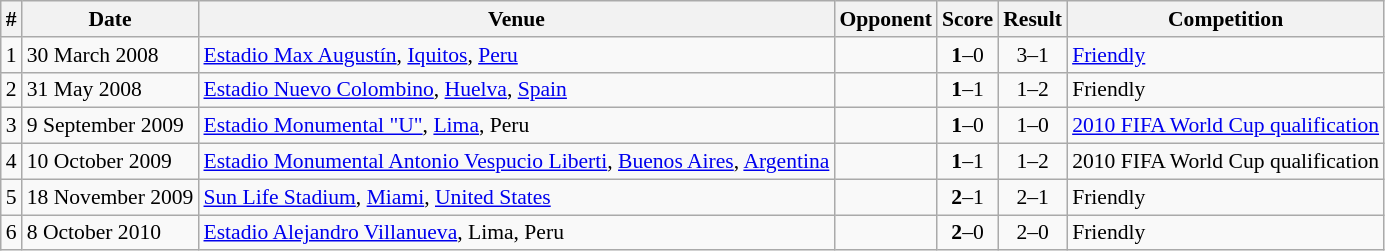<table class="wikitable sortable" style="font-size:90%">
<tr>
<th>#</th>
<th>Date</th>
<th>Venue</th>
<th>Opponent</th>
<th>Score</th>
<th>Result</th>
<th>Competition</th>
</tr>
<tr>
<td>1</td>
<td>30 March 2008</td>
<td><a href='#'>Estadio Max Augustín</a>, <a href='#'>Iquitos</a>, <a href='#'>Peru</a></td>
<td></td>
<td align=center><strong>1</strong>–0</td>
<td align=center>3–1</td>
<td><a href='#'>Friendly</a></td>
</tr>
<tr>
<td>2</td>
<td>31 May 2008</td>
<td><a href='#'>Estadio Nuevo Colombino</a>, <a href='#'>Huelva</a>, <a href='#'>Spain</a></td>
<td></td>
<td align=center><strong>1</strong>–1</td>
<td align=center>1–2</td>
<td>Friendly</td>
</tr>
<tr>
<td>3</td>
<td>9 September 2009</td>
<td><a href='#'>Estadio Monumental "U"</a>, <a href='#'>Lima</a>, Peru</td>
<td></td>
<td align=center><strong>1</strong>–0</td>
<td align=center>1–0</td>
<td><a href='#'>2010 FIFA World Cup qualification</a></td>
</tr>
<tr>
<td>4</td>
<td>10 October 2009</td>
<td><a href='#'>Estadio Monumental Antonio Vespucio Liberti</a>, <a href='#'>Buenos Aires</a>, <a href='#'>Argentina</a></td>
<td></td>
<td align=center><strong>1</strong>–1</td>
<td align=center>1–2</td>
<td>2010 FIFA World Cup qualification</td>
</tr>
<tr>
<td>5</td>
<td>18 November 2009</td>
<td><a href='#'>Sun Life Stadium</a>, <a href='#'>Miami</a>, <a href='#'>United States</a></td>
<td></td>
<td align=center><strong>2</strong>–1</td>
<td align=center>2–1</td>
<td>Friendly</td>
</tr>
<tr>
<td>6</td>
<td>8 October 2010</td>
<td><a href='#'>Estadio Alejandro Villanueva</a>, Lima, Peru</td>
<td></td>
<td align=center><strong>2</strong>–0</td>
<td align=center>2–0</td>
<td>Friendly</td>
</tr>
</table>
